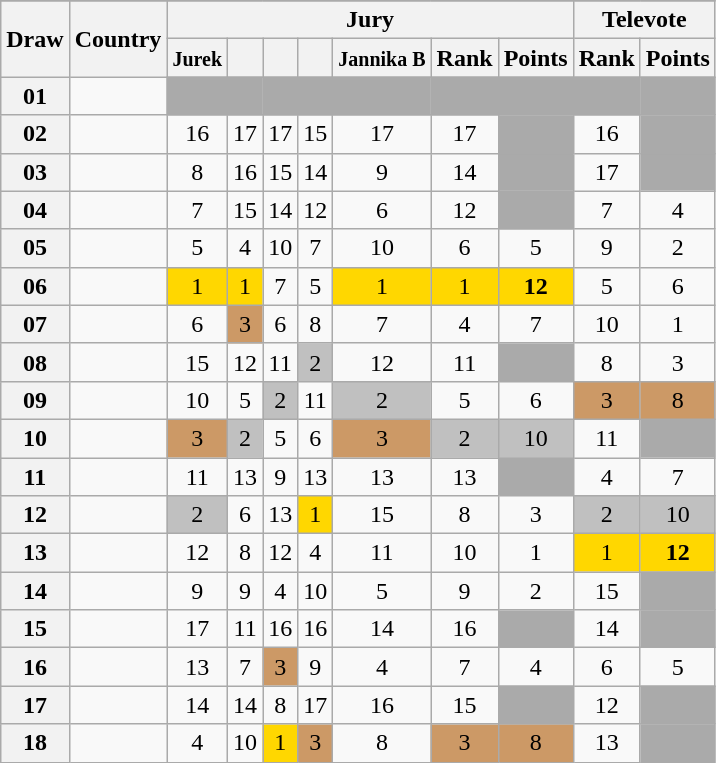<table class="sortable wikitable collapsible plainrowheaders" style="text-align:center;">
<tr>
</tr>
<tr>
<th scope="col" rowspan="2">Draw</th>
<th scope="col" rowspan="2">Country</th>
<th scope="col" colspan="7">Jury</th>
<th scope="col" colspan="2">Televote</th>
</tr>
<tr>
<th scope="col"><small>Jurek</small></th>
<th scope="col"><small></small></th>
<th scope="col"><small></small></th>
<th scope="col"><small></small></th>
<th scope="col"><small>Jannika B</small></th>
<th scope="col">Rank</th>
<th scope="col">Points</th>
<th scope="col">Rank</th>
<th scope="col">Points</th>
</tr>
<tr class="sortbottom">
<th scope="row" style="text-align:center;">01</th>
<td style="text-align:left;"></td>
<td style="background:#AAAAAA;"></td>
<td style="background:#AAAAAA;"></td>
<td style="background:#AAAAAA;"></td>
<td style="background:#AAAAAA;"></td>
<td style="background:#AAAAAA;"></td>
<td style="background:#AAAAAA;"></td>
<td style="background:#AAAAAA;"></td>
<td style="background:#AAAAAA;"></td>
<td style="background:#AAAAAA;"></td>
</tr>
<tr>
<th scope="row" style="text-align:center;">02</th>
<td style="text-align:left;"></td>
<td>16</td>
<td>17</td>
<td>17</td>
<td>15</td>
<td>17</td>
<td>17</td>
<td style="background:#AAAAAA;"></td>
<td>16</td>
<td style="background:#AAAAAA;"></td>
</tr>
<tr>
<th scope="row" style="text-align:center;">03</th>
<td style="text-align:left;"></td>
<td>8</td>
<td>16</td>
<td>15</td>
<td>14</td>
<td>9</td>
<td>14</td>
<td style="background:#AAAAAA;"></td>
<td>17</td>
<td style="background:#AAAAAA;"></td>
</tr>
<tr>
<th scope="row" style="text-align:center;">04</th>
<td style="text-align:left;"></td>
<td>7</td>
<td>15</td>
<td>14</td>
<td>12</td>
<td>6</td>
<td>12</td>
<td style="background:#AAAAAA;"></td>
<td>7</td>
<td>4</td>
</tr>
<tr>
<th scope="row" style="text-align:center;">05</th>
<td style="text-align:left;"></td>
<td>5</td>
<td>4</td>
<td>10</td>
<td>7</td>
<td>10</td>
<td>6</td>
<td>5</td>
<td>9</td>
<td>2</td>
</tr>
<tr>
<th scope="row" style="text-align:center;">06</th>
<td style="text-align:left;"></td>
<td style="background:gold;">1</td>
<td style="background:gold;">1</td>
<td>7</td>
<td>5</td>
<td style="background:gold;">1</td>
<td style="background:gold;">1</td>
<td style="background:gold;"><strong>12</strong></td>
<td>5</td>
<td>6</td>
</tr>
<tr>
<th scope="row" style="text-align:center;">07</th>
<td style="text-align:left;"></td>
<td>6</td>
<td style="background:#CC9966;">3</td>
<td>6</td>
<td>8</td>
<td>7</td>
<td>4</td>
<td>7</td>
<td>10</td>
<td>1</td>
</tr>
<tr>
<th scope="row" style="text-align:center;">08</th>
<td style="text-align:left;"></td>
<td>15</td>
<td>12</td>
<td>11</td>
<td style="background:silver;">2</td>
<td>12</td>
<td>11</td>
<td style="background:#AAAAAA;"></td>
<td>8</td>
<td>3</td>
</tr>
<tr>
<th scope="row" style="text-align:center;">09</th>
<td style="text-align:left;"></td>
<td>10</td>
<td>5</td>
<td style="background:silver;">2</td>
<td>11</td>
<td style="background:silver;">2</td>
<td>5</td>
<td>6</td>
<td style="background:#CC9966;">3</td>
<td style="background:#CC9966;">8</td>
</tr>
<tr>
<th scope="row" style="text-align:center;">10</th>
<td style="text-align:left;"></td>
<td style="background:#CC9966;">3</td>
<td style="background:silver;">2</td>
<td>5</td>
<td>6</td>
<td style="background:#CC9966;">3</td>
<td style="background:silver;">2</td>
<td style="background:silver;">10</td>
<td>11</td>
<td style="background:#AAAAAA;"></td>
</tr>
<tr>
<th scope="row" style="text-align:center;">11</th>
<td style="text-align:left;"></td>
<td>11</td>
<td>13</td>
<td>9</td>
<td>13</td>
<td>13</td>
<td>13</td>
<td style="background:#AAAAAA;"></td>
<td>4</td>
<td>7</td>
</tr>
<tr>
<th scope="row" style="text-align:center;">12</th>
<td style="text-align:left;"></td>
<td style="background:silver;">2</td>
<td>6</td>
<td>13</td>
<td style="background:gold;">1</td>
<td>15</td>
<td>8</td>
<td>3</td>
<td style="background:silver;">2</td>
<td style="background:silver;">10</td>
</tr>
<tr>
<th scope="row" style="text-align:center;">13</th>
<td style="text-align:left;"></td>
<td>12</td>
<td>8</td>
<td>12</td>
<td>4</td>
<td>11</td>
<td>10</td>
<td>1</td>
<td style="background:gold;">1</td>
<td style="background:gold;"><strong>12</strong></td>
</tr>
<tr>
<th scope="row" style="text-align:center;">14</th>
<td style="text-align:left;"></td>
<td>9</td>
<td>9</td>
<td>4</td>
<td>10</td>
<td>5</td>
<td>9</td>
<td>2</td>
<td>15</td>
<td style="background:#AAAAAA;"></td>
</tr>
<tr>
<th scope="row" style="text-align:center;">15</th>
<td style="text-align:left;"></td>
<td>17</td>
<td>11</td>
<td>16</td>
<td>16</td>
<td>14</td>
<td>16</td>
<td style="background:#AAAAAA;"></td>
<td>14</td>
<td style="background:#AAAAAA;"></td>
</tr>
<tr>
<th scope="row" style="text-align:center;">16</th>
<td style="text-align:left;"></td>
<td>13</td>
<td>7</td>
<td style="background:#CC9966;">3</td>
<td>9</td>
<td>4</td>
<td>7</td>
<td>4</td>
<td>6</td>
<td>5</td>
</tr>
<tr>
<th scope="row" style="text-align:center;">17</th>
<td style="text-align:left;"></td>
<td>14</td>
<td>14</td>
<td>8</td>
<td>17</td>
<td>16</td>
<td>15</td>
<td style="background:#AAAAAA;"></td>
<td>12</td>
<td style="background:#AAAAAA;"></td>
</tr>
<tr>
<th scope="row" style="text-align:center;">18</th>
<td style="text-align:left;"></td>
<td>4</td>
<td>10</td>
<td style="background:gold;">1</td>
<td style="background:#CC9966;">3</td>
<td>8</td>
<td style="background:#CC9966;">3</td>
<td style="background:#CC9966;">8</td>
<td>13</td>
<td style="background:#AAAAAA;"></td>
</tr>
</table>
